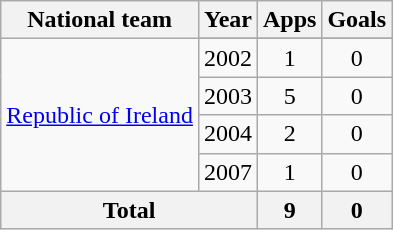<table class="wikitable" style="text-align:center">
<tr>
<th>National team</th>
<th>Year</th>
<th>Apps</th>
<th>Goals</th>
</tr>
<tr>
<td rowspan=5><a href='#'>Republic of Ireland</a></td>
</tr>
<tr>
<td>2002</td>
<td>1</td>
<td>0</td>
</tr>
<tr>
<td>2003</td>
<td>5</td>
<td>0</td>
</tr>
<tr>
<td>2004</td>
<td>2</td>
<td>0</td>
</tr>
<tr>
<td>2007</td>
<td>1</td>
<td>0</td>
</tr>
<tr>
<th colspan=2>Total</th>
<th>9</th>
<th>0</th>
</tr>
</table>
